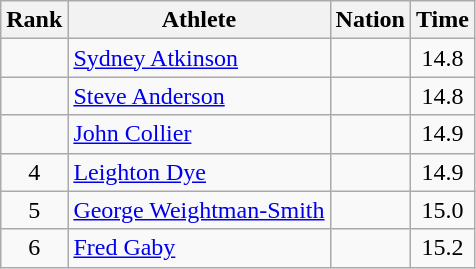<table class="wikitable sortable" style="text-align:center">
<tr>
<th>Rank</th>
<th>Athlete</th>
<th>Nation</th>
<th>Time</th>
</tr>
<tr>
<td></td>
<td align=left><a href='#'>Sydney Atkinson</a></td>
<td align=left></td>
<td>14.8</td>
</tr>
<tr>
<td></td>
<td align=left><a href='#'>Steve Anderson</a></td>
<td align=left></td>
<td>14.8</td>
</tr>
<tr>
<td></td>
<td align=left><a href='#'>John Collier</a></td>
<td align=left></td>
<td>14.9</td>
</tr>
<tr>
<td>4</td>
<td align=left><a href='#'>Leighton Dye</a></td>
<td align=left></td>
<td>14.9</td>
</tr>
<tr>
<td>5</td>
<td align=left><a href='#'>George Weightman-Smith</a></td>
<td align=left></td>
<td>15.0</td>
</tr>
<tr>
<td>6</td>
<td align=left><a href='#'>Fred Gaby</a></td>
<td align=left></td>
<td>15.2</td>
</tr>
</table>
